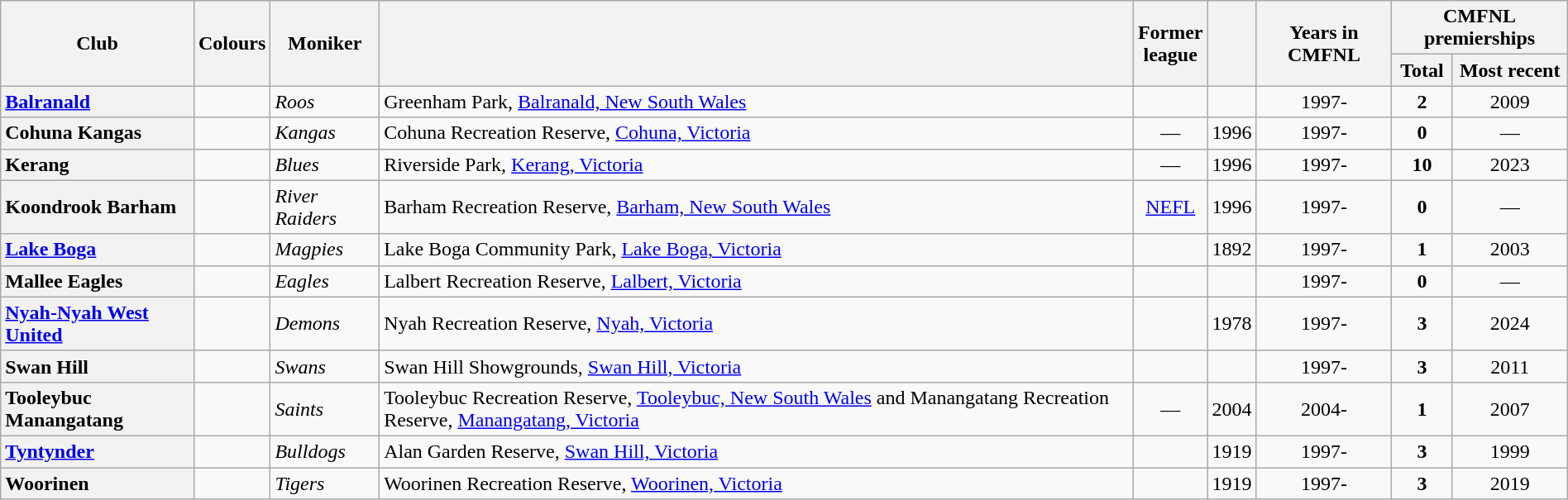<table class="wikitable sortable" style="text-align:center; width:100%">
<tr>
<th rowspan="2">Club</th>
<th rowspan="2">Colours</th>
<th rowspan="2">Moniker</th>
<th rowspan="2"></th>
<th rowspan="2">Former<br>league</th>
<th rowspan="2"></th>
<th rowspan="2">Years in CMFNL</th>
<th colspan="2">CMFNL premierships</th>
</tr>
<tr>
<th data-sort-type="number">Total</th>
<th>Most recent</th>
</tr>
<tr>
<th style="text-align:left"><a href='#'>Balranald</a></th>
<td></td>
<td align="left"><em>Roos</em></td>
<td align="left">Greenham Park, <a href='#'>Balranald, New South Wales</a></td>
<td></td>
<td></td>
<td>1997-</td>
<td><strong>2</strong></td>
<td>2009</td>
</tr>
<tr>
<th style="text-align:left">Cohuna Kangas</th>
<td></td>
<td align="left"><em>Kangas</em></td>
<td align="left">Cohuna Recreation Reserve, <a href='#'>Cohuna, Victoria</a></td>
<td>—</td>
<td>1996</td>
<td>1997-</td>
<td><strong>0</strong></td>
<td>—</td>
</tr>
<tr>
<th style="text-align:left">Kerang</th>
<td></td>
<td align="left"><em>Blues</em></td>
<td align="left">Riverside Park, <a href='#'>Kerang, Victoria</a></td>
<td>—</td>
<td>1996</td>
<td>1997-</td>
<td><strong>10</strong></td>
<td>2023</td>
</tr>
<tr>
<th style="text-align:left">Koondrook Barham</th>
<td></td>
<td align="left"><em>River Raiders</em></td>
<td align="left">Barham Recreation Reserve, <a href='#'>Barham, New South Wales</a></td>
<td><a href='#'>NEFL</a></td>
<td>1996</td>
<td>1997-</td>
<td><strong>0</strong></td>
<td>—</td>
</tr>
<tr>
<th style="text-align:left"><a href='#'>Lake Boga</a></th>
<td></td>
<td align="left"><em>Magpies</em></td>
<td align="left">Lake Boga Community Park, <a href='#'>Lake Boga, Victoria</a></td>
<td></td>
<td>1892</td>
<td>1997-</td>
<td><strong>1</strong></td>
<td>2003</td>
</tr>
<tr>
<th style="text-align:left">Mallee Eagles</th>
<td></td>
<td align="left"><em>Eagles</em></td>
<td align="left">Lalbert Recreation Reserve, <a href='#'>Lalbert, Victoria</a></td>
<td></td>
<td></td>
<td>1997-</td>
<td><strong>0</strong></td>
<td>—</td>
</tr>
<tr>
<th style="text-align:left"><a href='#'>Nyah-Nyah West United</a></th>
<td></td>
<td align="left"><em>Demons</em></td>
<td align="left">Nyah Recreation Reserve, <a href='#'>Nyah, Victoria</a></td>
<td></td>
<td>1978</td>
<td>1997-</td>
<td><strong>3</strong></td>
<td>2024</td>
</tr>
<tr>
<th style="text-align:left">Swan Hill</th>
<td></td>
<td align="left"><em>Swans</em></td>
<td align="left">Swan Hill Showgrounds, <a href='#'>Swan Hill, Victoria</a></td>
<td></td>
<td></td>
<td>1997-</td>
<td><strong>3</strong></td>
<td>2011</td>
</tr>
<tr>
<th style="text-align:left">Tooleybuc Manangatang</th>
<td></td>
<td align="left"><em>Saints</em></td>
<td align="left">Tooleybuc Recreation Reserve, <a href='#'>Tooleybuc, New South Wales</a> and Manangatang Recreation Reserve, <a href='#'>Manangatang, Victoria</a></td>
<td>—</td>
<td>2004</td>
<td>2004-</td>
<td><strong>1</strong></td>
<td>2007</td>
</tr>
<tr>
<th style="text-align:left"><a href='#'>Tyntynder</a></th>
<td></td>
<td align="left"><em>Bulldogs</em></td>
<td align="left">Alan Garden Reserve, <a href='#'>Swan Hill, Victoria</a></td>
<td></td>
<td>1919</td>
<td>1997-</td>
<td><strong>3</strong></td>
<td>1999</td>
</tr>
<tr>
<th style="text-align:left">Woorinen</th>
<td></td>
<td align="left"><em>Tigers</em></td>
<td align="left">Woorinen Recreation Reserve, <a href='#'>Woorinen, Victoria</a></td>
<td></td>
<td>1919</td>
<td>1997-</td>
<td><strong>3</strong></td>
<td>2019</td>
</tr>
</table>
